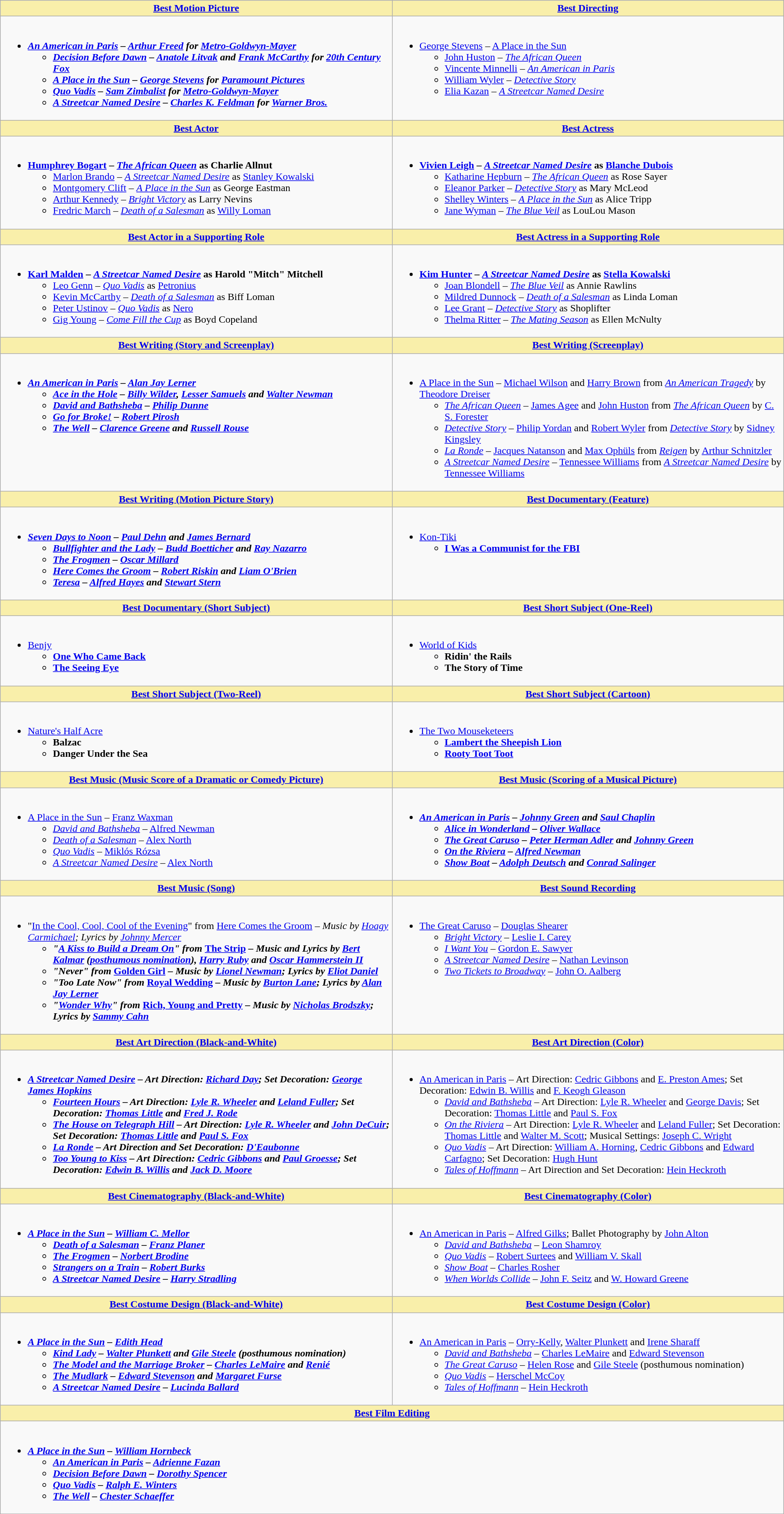<table class=wikitable>
<tr>
<th style="background:#F9EFAA; width:50%"><a href='#'>Best Motion Picture</a></th>
<th style="background:#F9EFAA; width:50%"><a href='#'>Best Directing</a></th>
</tr>
<tr>
<td valign="top"><br><ul><li><strong><em><a href='#'>An American in Paris</a> – <em><a href='#'>Arthur Freed</a> for <a href='#'>Metro-Goldwyn-Mayer</a> <strong><ul><li></em><a href='#'>Decision Before Dawn</a> – <em><a href='#'>Anatole Litvak</a> and <a href='#'>Frank McCarthy</a> for <a href='#'>20th Century Fox</a> </li><li></em><a href='#'>A Place in the Sun</a> – <em><a href='#'>George Stevens</a> for <a href='#'>Paramount Pictures</a> </li><li></em><a href='#'>Quo Vadis</a> – <em><a href='#'>Sam Zimbalist</a> for <a href='#'>Metro-Goldwyn-Mayer</a> </li><li></em><a href='#'>A Streetcar Named Desire</a> – <em><a href='#'>Charles K. Feldman</a> for <a href='#'>Warner Bros.</a> </li></ul></li></ul></td>
<td valign="top"><br><ul><li></strong><a href='#'>George Stevens</a> – </em><a href='#'>A Place in the Sun</a></em></strong><ul><li><a href='#'>John Huston</a> – <em><a href='#'>The African Queen</a></em></li><li><a href='#'>Vincente Minnelli</a> – <em><a href='#'>An American in Paris</a></em></li><li><a href='#'>William Wyler</a> – <em><a href='#'>Detective Story</a></em></li><li><a href='#'>Elia Kazan</a> – <em><a href='#'>A Streetcar Named Desire</a></em></li></ul></li></ul></td>
</tr>
<tr>
<th style="background:#F9EFAA"><a href='#'>Best Actor</a></th>
<th style="background:#F9EFAA"><a href='#'>Best Actress</a></th>
</tr>
<tr>
<td valign="top"><br><ul><li><strong><a href='#'>Humphrey Bogart</a> – <em><a href='#'>The African Queen</a></em> as Charlie Allnut</strong><ul><li><a href='#'>Marlon Brando</a> – <em><a href='#'>A Streetcar Named Desire</a></em> as <a href='#'>Stanley Kowalski</a></li><li><a href='#'>Montgomery Clift</a> – <em><a href='#'>A Place in the Sun</a></em> as George Eastman</li><li><a href='#'>Arthur Kennedy</a> – <em><a href='#'>Bright Victory</a></em> as Larry Nevins</li><li><a href='#'>Fredric March</a> – <em><a href='#'>Death of a Salesman</a></em> as <a href='#'>Willy Loman</a></li></ul></li></ul></td>
<td valign="top"><br><ul><li><strong><a href='#'>Vivien Leigh</a> – <em><a href='#'>A Streetcar Named Desire</a></em> as <a href='#'>Blanche Dubois</a></strong><ul><li><a href='#'>Katharine Hepburn</a> – <em><a href='#'>The African Queen</a></em> as Rose Sayer</li><li><a href='#'>Eleanor Parker</a> – <em><a href='#'>Detective Story</a></em> as Mary McLeod</li><li><a href='#'>Shelley Winters</a> – <em><a href='#'>A Place in the Sun</a></em> as Alice Tripp</li><li><a href='#'>Jane Wyman</a> – <em><a href='#'>The Blue Veil</a></em> as LouLou Mason</li></ul></li></ul></td>
</tr>
<tr>
<th style="background:#F9EFAA"><a href='#'>Best Actor in a Supporting Role</a></th>
<th style="background:#F9EFAA"><a href='#'>Best Actress in a Supporting Role</a></th>
</tr>
<tr>
<td valign="top"><br><ul><li><strong><a href='#'>Karl Malden</a> – <em><a href='#'>A Streetcar Named Desire</a></em> as Harold "Mitch" Mitchell</strong><ul><li><a href='#'>Leo Genn</a> – <em><a href='#'>Quo Vadis</a></em> as <a href='#'>Petronius</a></li><li><a href='#'>Kevin McCarthy</a> – <em><a href='#'>Death of a Salesman</a></em> as Biff Loman</li><li><a href='#'>Peter Ustinov</a> – <em><a href='#'>Quo Vadis</a></em> as <a href='#'>Nero</a></li><li><a href='#'>Gig Young</a> – <em><a href='#'>Come Fill the Cup</a></em> as Boyd Copeland</li></ul></li></ul></td>
<td valign="top"><br><ul><li><strong><a href='#'>Kim Hunter</a> – <em><a href='#'>A Streetcar Named Desire</a></em> as <a href='#'>Stella Kowalski</a></strong><ul><li><a href='#'>Joan Blondell</a> – <em><a href='#'>The Blue Veil</a></em> as Annie Rawlins</li><li><a href='#'>Mildred Dunnock</a> – <em><a href='#'>Death of a Salesman</a></em> as Linda Loman</li><li><a href='#'>Lee Grant</a> – <em><a href='#'>Detective Story</a></em> as Shoplifter</li><li><a href='#'>Thelma Ritter</a> – <em><a href='#'>The Mating Season</a></em> as Ellen McNulty</li></ul></li></ul></td>
</tr>
<tr>
<th style="background:#F9EFAA"><a href='#'>Best Writing (Story and Screenplay)</a></th>
<th style="background:#F9EFAA"><a href='#'>Best Writing (Screenplay)</a></th>
</tr>
<tr>
<td valign="top"><br><ul><li><strong><em><a href='#'>An American in Paris</a><em> – <a href='#'>Alan Jay Lerner</a><strong><ul><li></em><a href='#'>Ace in the Hole</a><em> – <a href='#'>Billy Wilder</a>, <a href='#'>Lesser Samuels</a> and <a href='#'>Walter Newman</a></li><li></em><a href='#'>David and Bathsheba</a><em> – <a href='#'>Philip Dunne</a></li><li></em><a href='#'>Go for Broke!</a><em> – <a href='#'>Robert Pirosh</a></li><li></em><a href='#'>The Well</a><em> – <a href='#'>Clarence Greene</a> and <a href='#'>Russell Rouse</a></li></ul></li></ul></td>
<td valign="top"><br><ul><li></em></strong><a href='#'>A Place in the Sun</a></em> – <a href='#'>Michael Wilson</a> and <a href='#'>Harry Brown</a> from <em><a href='#'>An American Tragedy</a></em> by <a href='#'>Theodore Dreiser</a></strong><ul><li><em><a href='#'>The African Queen</a></em> – <a href='#'>James Agee</a> and <a href='#'>John Huston</a> from <em><a href='#'>The African Queen</a></em> by <a href='#'>C. S. Forester</a></li><li><em><a href='#'>Detective Story</a></em> – <a href='#'>Philip Yordan</a> and <a href='#'>Robert Wyler</a> from <em><a href='#'>Detective Story</a></em> by <a href='#'>Sidney Kingsley</a></li><li><em><a href='#'>La Ronde</a></em> – <a href='#'>Jacques Natanson</a> and <a href='#'>Max Ophüls</a> from <em><a href='#'>Reigen</a></em> by <a href='#'>Arthur Schnitzler</a></li><li><em><a href='#'>A Streetcar Named Desire</a></em> – <a href='#'>Tennessee Williams</a> from <em><a href='#'>A Streetcar Named Desire</a></em> by <a href='#'>Tennessee Williams</a></li></ul></li></ul></td>
</tr>
<tr>
<th style="background:#F9EFAA"><a href='#'>Best Writing (Motion Picture Story)</a></th>
<th style="background:#F9EFAA"><a href='#'>Best Documentary (Feature)</a></th>
</tr>
<tr>
<td valign="top"><br><ul><li><strong><em><a href='#'>Seven Days to Noon</a><em> – <a href='#'>Paul Dehn</a> and <a href='#'>James Bernard</a><strong><ul><li></em><a href='#'>Bullfighter and the Lady</a><em> – <a href='#'>Budd Boetticher</a> and <a href='#'>Ray Nazarro</a></li><li></em><a href='#'>The Frogmen</a><em> – <a href='#'>Oscar Millard</a></li><li></em><a href='#'>Here Comes the Groom</a><em> – <a href='#'>Robert Riskin</a> and <a href='#'>Liam O'Brien</a></li><li></em><a href='#'>Teresa</a><em> – <a href='#'>Alfred Hayes</a> and <a href='#'>Stewart Stern</a></li></ul></li></ul></td>
<td valign="top"><br><ul><li></em></strong><a href='#'>Kon-Tiki</a><strong><em><ul><li></em><a href='#'>I Was a Communist for the FBI</a><em></li></ul></li></ul></td>
</tr>
<tr>
<th style="background:#F9EFAA"><a href='#'>Best Documentary (Short Subject)</a></th>
<th style="background:#F9EFAA"><a href='#'>Best Short Subject (One-Reel)</a></th>
</tr>
<tr>
<td valign="top"><br><ul><li></em></strong><a href='#'>Benjy</a><strong><em><ul><li></em><a href='#'>One Who Came Back</a><em></li><li></em><a href='#'>The Seeing Eye</a><em></li></ul></li></ul></td>
<td valign="top"><br><ul><li></em></strong><a href='#'>World of Kids</a><strong><em><ul><li></em>Ridin' the Rails<em></li><li></em>The Story of Time<em></li></ul></li></ul></td>
</tr>
<tr>
<th style="background:#F9EFAA"><a href='#'>Best Short Subject (Two-Reel)</a></th>
<th style="background:#F9EFAA"><a href='#'>Best Short Subject (Cartoon)</a></th>
</tr>
<tr>
<td valign="top"><br><ul><li></em></strong><a href='#'>Nature's Half Acre</a><strong><em><ul><li></em>Balzac<em></li><li></em>Danger Under the Sea<em></li></ul></li></ul></td>
<td valign="top"><br><ul><li></em></strong><a href='#'>The Two Mouseketeers</a><strong><em><ul><li></em><a href='#'>Lambert the Sheepish Lion</a><em></li><li></em><a href='#'>Rooty Toot Toot</a><em></li></ul></li></ul></td>
</tr>
<tr>
<th style="background:#F9EFAA"><a href='#'>Best Music (Music Score of a Dramatic or Comedy Picture)</a></th>
<th style="background:#F9EFAA"><a href='#'>Best Music (Scoring of a Musical Picture)</a></th>
</tr>
<tr>
<td valign="top"><br><ul><li></em></strong><a href='#'>A Place in the Sun</a></em> – <a href='#'>Franz Waxman</a></strong><ul><li><em><a href='#'>David and Bathsheba</a></em> – <a href='#'>Alfred Newman</a></li><li><em><a href='#'>Death of a Salesman</a></em> – <a href='#'>Alex North</a></li><li><em><a href='#'>Quo Vadis</a></em> – <a href='#'>Miklós Rózsa</a></li><li><em><a href='#'>A Streetcar Named Desire</a></em> – <a href='#'>Alex North</a></li></ul></li></ul></td>
<td valign="top"><br><ul><li><strong><em><a href='#'>An American in Paris</a><em> – <a href='#'>Johnny Green</a> and <a href='#'>Saul Chaplin</a><strong><ul><li></em><a href='#'>Alice in Wonderland</a><em> – <a href='#'>Oliver Wallace</a></li><li></em><a href='#'>The Great Caruso</a><em> – <a href='#'>Peter Herman Adler</a> and <a href='#'>Johnny Green</a></li><li></em><a href='#'>On the Riviera</a><em> – <a href='#'>Alfred Newman</a></li><li></em><a href='#'>Show Boat</a><em> – <a href='#'>Adolph Deutsch</a> and <a href='#'>Conrad Salinger</a></li></ul></li></ul></td>
</tr>
<tr>
<th style="background:#F9EFAA"><a href='#'>Best Music (Song)</a></th>
<th style="background:#F9EFAA"><a href='#'>Best Sound Recording</a></th>
</tr>
<tr>
<td valign="top"><br><ul><li></strong>"<a href='#'>In the Cool, Cool, Cool of the Evening</a>" from </em><a href='#'>Here Comes the Groom</a><em> – Music by <a href='#'>Hoagy Carmichael</a>; Lyrics by <a href='#'>Johnny Mercer</a><strong><ul><li>"<a href='#'>A Kiss to Build a Dream On</a>" from </em><a href='#'>The Strip</a><em> – Music and Lyrics by <a href='#'>Bert Kalmar</a> (<a href='#'>posthumous nomination</a>), <a href='#'>Harry Ruby</a> and <a href='#'>Oscar Hammerstein II</a></li><li>"Never" from </em><a href='#'>Golden Girl</a><em> – Music by <a href='#'>Lionel Newman</a>; Lyrics by <a href='#'>Eliot Daniel</a></li><li>"Too Late Now" from </em><a href='#'>Royal Wedding</a><em> – Music by <a href='#'>Burton Lane</a>; Lyrics by <a href='#'>Alan Jay Lerner</a></li><li>"<a href='#'>Wonder Why</a>" from </em><a href='#'>Rich, Young and Pretty</a><em> – Music by <a href='#'>Nicholas Brodszky</a>; Lyrics by <a href='#'>Sammy Cahn</a></li></ul></li></ul></td>
<td valign="top"><br><ul><li></em></strong><a href='#'>The Great Caruso</a></em> – <a href='#'>Douglas Shearer</a></strong><ul><li><em><a href='#'>Bright Victory</a></em> – <a href='#'>Leslie I. Carey</a></li><li><em><a href='#'>I Want You</a></em> – <a href='#'>Gordon E. Sawyer</a></li><li><em><a href='#'>A Streetcar Named Desire</a></em> – <a href='#'>Nathan Levinson</a></li><li><em><a href='#'>Two Tickets to Broadway</a></em> – <a href='#'>John O. Aalberg</a></li></ul></li></ul></td>
</tr>
<tr>
<th style="background:#F9EFAA"><a href='#'>Best Art Direction (Black-and-White)</a></th>
<th style="background:#F9EFAA"><a href='#'>Best Art Direction (Color)</a></th>
</tr>
<tr>
<td valign="top"><br><ul><li><strong><em><a href='#'>A Streetcar Named Desire</a><em> – Art Direction: <a href='#'>Richard Day</a>; Set Decoration: <a href='#'>George James Hopkins</a><strong><ul><li></em><a href='#'>Fourteen Hours</a><em> – Art Direction: <a href='#'>Lyle R. Wheeler</a> and <a href='#'>Leland Fuller</a>; Set Decoration: <a href='#'>Thomas Little</a> and <a href='#'>Fred J. Rode</a></li><li></em><a href='#'>The House on Telegraph Hill</a><em> – Art Direction: <a href='#'>Lyle R. Wheeler</a> and <a href='#'>John DeCuir</a>; Set Decoration: <a href='#'>Thomas Little</a> and <a href='#'>Paul S. Fox</a></li><li></em><a href='#'>La Ronde</a><em> – Art Direction and Set Decoration: <a href='#'>D'Eaubonne</a></li><li></em><a href='#'>Too Young to Kiss</a><em> – Art Direction: <a href='#'>Cedric Gibbons</a> and <a href='#'>Paul Groesse</a>; Set Decoration: <a href='#'>Edwin B. Willis</a> and <a href='#'>Jack D. Moore</a></li></ul></li></ul></td>
<td valign="top"><br><ul><li></em></strong><a href='#'>An American in Paris</a></em> – Art Direction: <a href='#'>Cedric Gibbons</a> and <a href='#'>E. Preston Ames</a>; Set Decoration: <a href='#'>Edwin B. Willis</a> and <a href='#'>F. Keogh Gleason</a></strong><ul><li><em><a href='#'>David and Bathsheba</a></em> – Art Direction: <a href='#'>Lyle R. Wheeler</a> and <a href='#'>George Davis</a>; Set Decoration: <a href='#'>Thomas Little</a> and <a href='#'>Paul S. Fox</a></li><li><em><a href='#'>On the Riviera</a></em> – Art Direction: <a href='#'>Lyle R. Wheeler</a> and <a href='#'>Leland Fuller</a>; Set Decoration: <a href='#'>Thomas Little</a> and <a href='#'>Walter M. Scott</a>; Musical Settings: <a href='#'>Joseph C. Wright</a></li><li><em><a href='#'>Quo Vadis</a></em> – Art Direction: <a href='#'>William A. Horning</a>, <a href='#'>Cedric Gibbons</a> and <a href='#'>Edward Carfagno</a>; Set Decoration: <a href='#'>Hugh Hunt</a></li><li><em><a href='#'>Tales of Hoffmann</a></em> – Art Direction and Set Decoration: <a href='#'>Hein Heckroth</a></li></ul></li></ul></td>
</tr>
<tr>
<th style="background:#F9EFAA"><a href='#'>Best Cinematography (Black-and-White)</a></th>
<th style="background:#F9EFAA"><a href='#'>Best Cinematography (Color)</a></th>
</tr>
<tr>
<td valign="top"><br><ul><li><strong><em><a href='#'>A Place in the Sun</a><em> – <a href='#'>William C. Mellor</a><strong><ul><li></em><a href='#'>Death of a Salesman</a><em> – <a href='#'>Franz Planer</a></li><li></em><a href='#'>The Frogmen</a><em> – <a href='#'>Norbert Brodine</a></li><li></em><a href='#'>Strangers on a Train</a><em> – <a href='#'>Robert Burks</a></li><li></em><a href='#'>A Streetcar Named Desire</a><em> – <a href='#'>Harry Stradling</a></li></ul></li></ul></td>
<td valign="top"><br><ul><li></em></strong><a href='#'>An American in Paris</a></em> – <a href='#'>Alfred Gilks</a>; Ballet Photography by <a href='#'>John Alton</a></strong><ul><li><em><a href='#'>David and Bathsheba</a></em> – <a href='#'>Leon Shamroy</a></li><li><em><a href='#'>Quo Vadis</a></em> – <a href='#'>Robert Surtees</a> and <a href='#'>William V. Skall</a></li><li><em><a href='#'>Show Boat</a></em> – <a href='#'>Charles Rosher</a></li><li><em><a href='#'>When Worlds Collide</a></em> – <a href='#'>John F. Seitz</a> and <a href='#'>W. Howard Greene</a></li></ul></li></ul></td>
</tr>
<tr>
<th style="background:#F9EFAA"><a href='#'>Best Costume Design (Black-and-White)</a></th>
<th style="background:#F9EFAA"><a href='#'>Best Costume Design (Color)</a></th>
</tr>
<tr>
<td valign="top"><br><ul><li><strong><em><a href='#'>A Place in the Sun</a><em> – <a href='#'>Edith Head</a><strong><ul><li></em><a href='#'>Kind Lady</a><em> – <a href='#'>Walter Plunkett</a> and <a href='#'>Gile Steele</a> (posthumous nomination)</li><li></em><a href='#'>The Model and the Marriage Broker</a><em> – <a href='#'>Charles LeMaire</a> and <a href='#'>Renié</a></li><li></em><a href='#'>The Mudlark</a><em> – <a href='#'>Edward Stevenson</a> and <a href='#'>Margaret Furse</a></li><li></em><a href='#'>A Streetcar Named Desire</a><em> – <a href='#'>Lucinda Ballard</a></li></ul></li></ul></td>
<td valign="top"><br><ul><li></em></strong><a href='#'>An American in Paris</a></em> – <a href='#'>Orry-Kelly</a>, <a href='#'>Walter Plunkett</a> and <a href='#'>Irene Sharaff</a></strong><ul><li><em><a href='#'>David and Bathsheba</a></em> – <a href='#'>Charles LeMaire</a> and <a href='#'>Edward Stevenson</a></li><li><em><a href='#'>The Great Caruso</a></em> – <a href='#'>Helen Rose</a> and <a href='#'>Gile Steele</a> (posthumous nomination)</li><li><em><a href='#'>Quo Vadis</a></em> – <a href='#'>Herschel McCoy</a></li><li><em><a href='#'>Tales of Hoffmann</a></em> – <a href='#'>Hein Heckroth</a></li></ul></li></ul></td>
</tr>
<tr>
<th colspan="2" style="background:#F9EFAA"><a href='#'>Best Film Editing</a></th>
</tr>
<tr>
<td colspan="2" valign="top"><br><ul><li><strong><em><a href='#'>A Place in the Sun</a><em> – <a href='#'>William Hornbeck</a><strong><ul><li></em><a href='#'>An American in Paris</a><em> – <a href='#'>Adrienne Fazan</a></li><li></em><a href='#'>Decision Before Dawn</a><em> – <a href='#'>Dorothy Spencer</a></li><li></em><a href='#'>Quo Vadis</a><em> – <a href='#'>Ralph E. Winters</a></li><li></em><a href='#'>The Well</a><em> – <a href='#'>Chester Schaeffer</a></li></ul></li></ul></td>
</tr>
</table>
